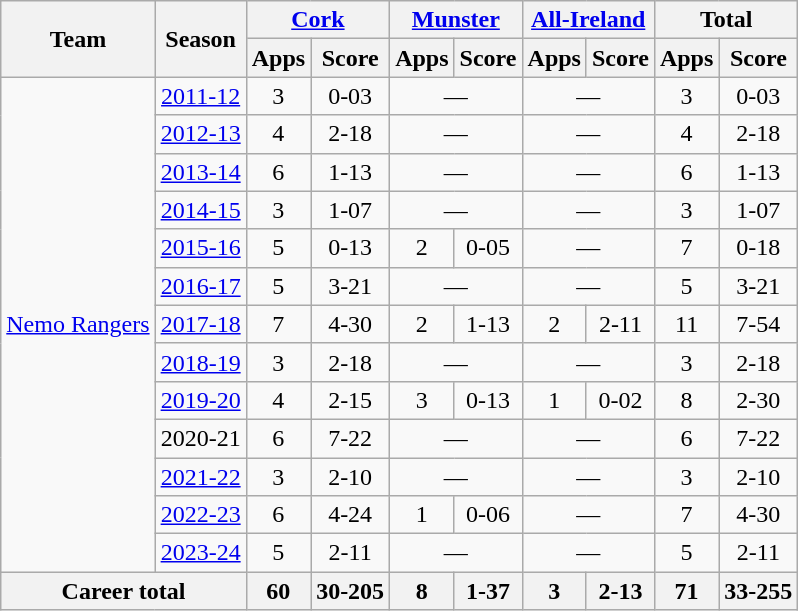<table class="wikitable" style="text-align:center">
<tr>
<th rowspan="2">Team</th>
<th rowspan="2">Season</th>
<th colspan="2"><a href='#'>Cork</a></th>
<th colspan="2"><a href='#'>Munster</a></th>
<th colspan="2"><a href='#'>All-Ireland</a></th>
<th colspan="2">Total</th>
</tr>
<tr>
<th>Apps</th>
<th>Score</th>
<th>Apps</th>
<th>Score</th>
<th>Apps</th>
<th>Score</th>
<th>Apps</th>
<th>Score</th>
</tr>
<tr>
<td rowspan="13"><a href='#'>Nemo Rangers</a></td>
<td><a href='#'>2011-12</a></td>
<td>3</td>
<td>0-03</td>
<td colspan=2>—</td>
<td colspan=2>—</td>
<td>3</td>
<td>0-03</td>
</tr>
<tr>
<td><a href='#'>2012-13</a></td>
<td>4</td>
<td>2-18</td>
<td colspan=2>—</td>
<td colspan=2>—</td>
<td>4</td>
<td>2-18</td>
</tr>
<tr>
<td><a href='#'>2013-14</a></td>
<td>6</td>
<td>1-13</td>
<td colspan=2>—</td>
<td colspan=2>—</td>
<td>6</td>
<td>1-13</td>
</tr>
<tr>
<td><a href='#'>2014-15</a></td>
<td>3</td>
<td>1-07</td>
<td colspan=2>—</td>
<td colspan=2>—</td>
<td>3</td>
<td>1-07</td>
</tr>
<tr>
<td><a href='#'>2015-16</a></td>
<td>5</td>
<td>0-13</td>
<td>2</td>
<td>0-05</td>
<td colspan=2>—</td>
<td>7</td>
<td>0-18</td>
</tr>
<tr>
<td><a href='#'>2016-17</a></td>
<td>5</td>
<td>3-21</td>
<td colspan=2>—</td>
<td colspan=2>—</td>
<td>5</td>
<td>3-21</td>
</tr>
<tr>
<td><a href='#'>2017-18</a></td>
<td>7</td>
<td>4-30</td>
<td>2</td>
<td>1-13</td>
<td>2</td>
<td>2-11</td>
<td>11</td>
<td>7-54</td>
</tr>
<tr>
<td><a href='#'>2018-19</a></td>
<td>3</td>
<td>2-18</td>
<td colspan=2>—</td>
<td colspan=2>—</td>
<td>3</td>
<td>2-18</td>
</tr>
<tr>
<td><a href='#'>2019-20</a></td>
<td>4</td>
<td>2-15</td>
<td>3</td>
<td>0-13</td>
<td>1</td>
<td>0-02</td>
<td>8</td>
<td>2-30</td>
</tr>
<tr>
<td>2020-21</td>
<td>6</td>
<td>7-22</td>
<td colspan=2>—</td>
<td colspan=2>—</td>
<td>6</td>
<td>7-22</td>
</tr>
<tr>
<td><a href='#'>2021-22</a></td>
<td>3</td>
<td>2-10</td>
<td colspan=2>—</td>
<td colspan=2>—</td>
<td>3</td>
<td>2-10</td>
</tr>
<tr>
<td><a href='#'>2022-23</a></td>
<td>6</td>
<td>4-24</td>
<td>1</td>
<td>0-06</td>
<td colspan=2>—</td>
<td>7</td>
<td>4-30</td>
</tr>
<tr>
<td><a href='#'>2023-24</a></td>
<td>5</td>
<td>2-11</td>
<td colspan=2>—</td>
<td colspan=2>—</td>
<td>5</td>
<td>2-11</td>
</tr>
<tr>
<th colspan="2">Career total</th>
<th>60</th>
<th>30-205</th>
<th>8</th>
<th>1-37</th>
<th>3</th>
<th>2-13</th>
<th>71</th>
<th>33-255</th>
</tr>
</table>
